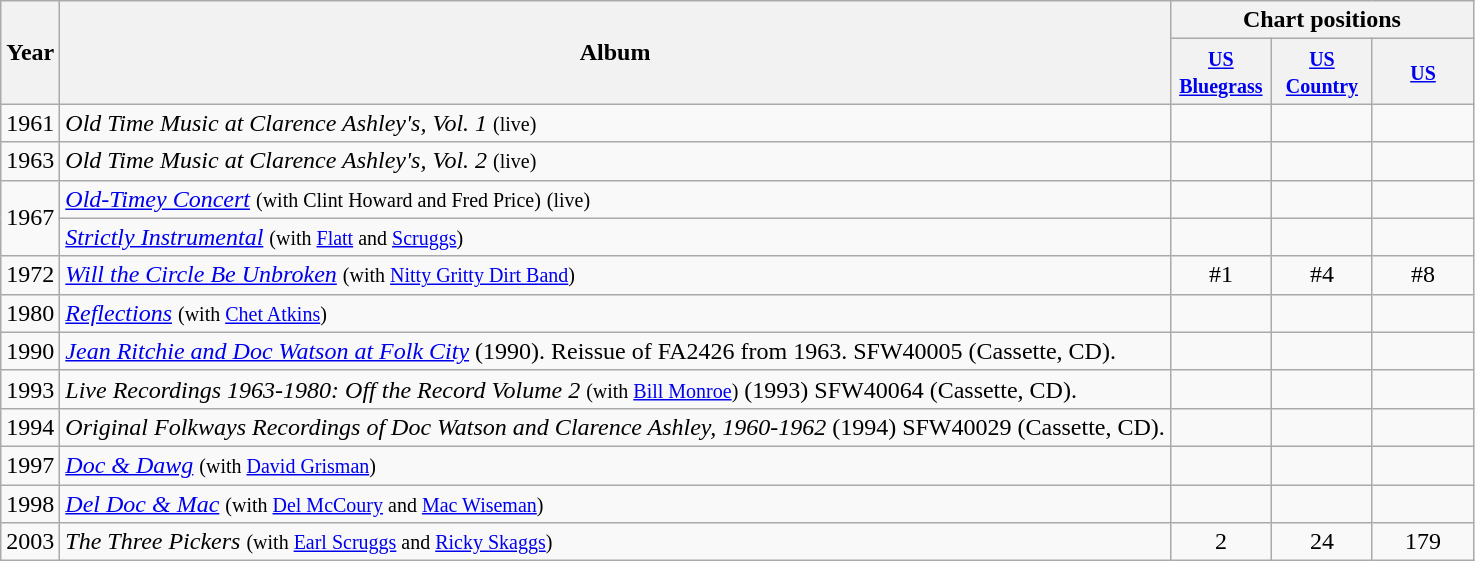<table class="wikitable">
<tr>
<th rowspan="2">Year</th>
<th rowspan="2">Album</th>
<th colspan="3">Chart positions</th>
</tr>
<tr>
<th width="60"><small><a href='#'>US Bluegrass</a></small></th>
<th width="60"><small><a href='#'>US Country</a></small></th>
<th width="60"><small><a href='#'>US</a></small></th>
</tr>
<tr>
<td>1961</td>
<td><em>Old Time Music at Clarence Ashley's, Vol. 1</em> <small>(live)</small></td>
<td></td>
<td></td>
<td></td>
</tr>
<tr>
<td>1963</td>
<td><em>Old Time Music at Clarence Ashley's, Vol. 2</em> <small>(live)</small></td>
<td></td>
<td></td>
<td></td>
</tr>
<tr>
<td rowspan="2">1967</td>
<td><em><a href='#'>Old-Timey Concert</a></em> <small>(with Clint Howard and Fred Price)</small> <small>(live)</small></td>
<td></td>
<td></td>
<td></td>
</tr>
<tr>
<td><em><a href='#'>Strictly Instrumental</a></em> <small>(with <a href='#'>Flatt</a> and <a href='#'>Scruggs</a>)</small></td>
<td></td>
<td></td>
<td></td>
</tr>
<tr>
<td>1972</td>
<td><em><a href='#'>Will the Circle Be Unbroken</a></em> <small>(with <a href='#'>Nitty Gritty Dirt Band</a>)</small></td>
<td align="center">#1</td>
<td align="center">#4</td>
<td align="center">#8</td>
</tr>
<tr>
<td>1980</td>
<td><em><a href='#'>Reflections</a></em> <small>(with <a href='#'>Chet Atkins</a>)</small></td>
<td></td>
<td></td>
<td></td>
</tr>
<tr>
<td>1990</td>
<td><em><a href='#'>Jean Ritchie and Doc Watson at Folk City</a></em>  (1990). Reissue of FA2426 from 1963. SFW40005 (Cassette, CD).</td>
<td></td>
<td></td>
<td></td>
</tr>
<tr>
<td>1993</td>
<td><em>Live Recordings 1963-1980: Off the Record Volume 2</em> <small>(with <a href='#'>Bill Monroe</a>)</small>  (1993) SFW40064 (Cassette, CD).</td>
<td></td>
<td></td>
<td></td>
</tr>
<tr>
<td>1994</td>
<td><em>Original Folkways Recordings of Doc Watson and Clarence Ashley, 1960-1962</em>  (1994) SFW40029 (Cassette, CD).</td>
<td></td>
<td></td>
<td></td>
</tr>
<tr>
<td>1997</td>
<td><em><a href='#'>Doc & Dawg</a></em> <small>(with <a href='#'>David Grisman</a>)</small></td>
<td></td>
<td></td>
<td></td>
</tr>
<tr>
<td>1998</td>
<td><em><a href='#'>Del Doc & Mac</a></em> <small>(with <a href='#'>Del McCoury</a> and <a href='#'>Mac Wiseman</a>)</small></td>
<td></td>
<td></td>
<td></td>
</tr>
<tr>
<td>2003</td>
<td><em>The Three Pickers</em> <small>(with <a href='#'>Earl Scruggs</a> and <a href='#'>Ricky Skaggs</a>)</small></td>
<td align="center">2</td>
<td align="center">24</td>
<td align="center">179</td>
</tr>
</table>
